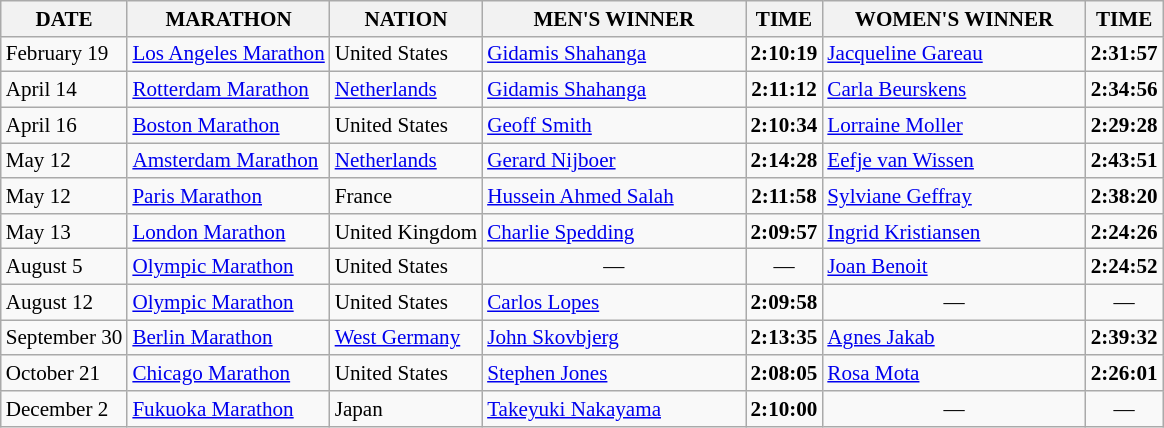<table class="wikitable" style="border-collapse: collapse; font-size: 88%;">
<tr>
<th>DATE</th>
<th>MARATHON</th>
<th>NATION</th>
<th align="left" style="width: 12em">MEN'S WINNER</th>
<th>TIME</th>
<th align="left" style="width: 12em">WOMEN'S WINNER</th>
<th>TIME</th>
</tr>
<tr>
<td>February 19</td>
<td><a href='#'>Los Angeles Marathon</a></td>
<td> United States</td>
<td> <a href='#'>Gidamis Shahanga</a></td>
<td align="center"><strong>2:10:19</strong></td>
<td> <a href='#'>Jacqueline Gareau</a></td>
<td align="center"><strong>2:31:57</strong></td>
</tr>
<tr>
<td>April 14</td>
<td><a href='#'>Rotterdam Marathon</a></td>
<td> <a href='#'>Netherlands</a></td>
<td> <a href='#'>Gidamis Shahanga</a></td>
<td align="center"><strong>2:11:12</strong></td>
<td> <a href='#'>Carla Beurskens</a></td>
<td align="center"><strong>2:34:56</strong></td>
</tr>
<tr>
<td>April 16</td>
<td><a href='#'>Boston Marathon</a></td>
<td> United States</td>
<td> <a href='#'>Geoff Smith</a></td>
<td align="center"><strong>2:10:34</strong></td>
<td> <a href='#'>Lorraine Moller</a></td>
<td align="center"><strong>2:29:28</strong></td>
</tr>
<tr>
<td>May 12</td>
<td><a href='#'>Amsterdam Marathon</a></td>
<td> <a href='#'>Netherlands</a></td>
<td> <a href='#'>Gerard Nijboer</a></td>
<td align="center"><strong>2:14:28</strong></td>
<td> <a href='#'>Eefje van Wissen</a></td>
<td align="center"><strong>2:43:51</strong></td>
</tr>
<tr>
<td>May 12</td>
<td><a href='#'>Paris Marathon</a></td>
<td> France</td>
<td> <a href='#'>Hussein Ahmed Salah</a></td>
<td align="center"><strong>2:11:58</strong></td>
<td> <a href='#'>Sylviane Geffray</a></td>
<td align="center"><strong>2:38:20</strong></td>
</tr>
<tr>
<td>May 13</td>
<td><a href='#'>London Marathon</a></td>
<td> United Kingdom</td>
<td> <a href='#'>Charlie Spedding</a></td>
<td align="center"><strong>2:09:57</strong></td>
<td> <a href='#'>Ingrid Kristiansen</a></td>
<td align="center"><strong>2:24:26</strong></td>
</tr>
<tr>
<td>August 5</td>
<td><a href='#'>Olympic Marathon</a></td>
<td> United States</td>
<td align="center">—</td>
<td align="center">—</td>
<td> <a href='#'>Joan Benoit</a></td>
<td align="center"><strong>2:24:52</strong></td>
</tr>
<tr>
<td>August 12</td>
<td><a href='#'>Olympic Marathon</a></td>
<td> United States</td>
<td> <a href='#'>Carlos Lopes</a></td>
<td align="center"><strong>2:09:58</strong></td>
<td align="center">—</td>
<td align="center">—</td>
</tr>
<tr>
<td>September 30</td>
<td><a href='#'>Berlin Marathon</a></td>
<td> <a href='#'>West Germany</a></td>
<td> <a href='#'>John Skovbjerg</a></td>
<td align="center"><strong>2:13:35</strong></td>
<td> <a href='#'>Agnes Jakab</a></td>
<td align="center"><strong>2:39:32</strong></td>
</tr>
<tr>
<td>October 21</td>
<td><a href='#'>Chicago Marathon</a></td>
<td> United States</td>
<td> <a href='#'>Stephen Jones</a></td>
<td align="center"><strong>2:08:05</strong></td>
<td> <a href='#'>Rosa Mota</a></td>
<td align="center"><strong>2:26:01</strong></td>
</tr>
<tr>
<td>December 2</td>
<td><a href='#'>Fukuoka Marathon</a></td>
<td> Japan</td>
<td> <a href='#'>Takeyuki Nakayama</a></td>
<td align="center"><strong>2:10:00</strong></td>
<td align="center">—</td>
<td align="center">—</td>
</tr>
</table>
